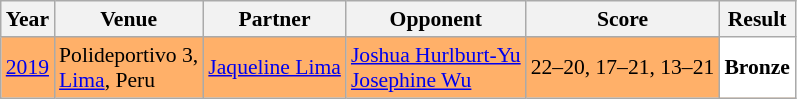<table class="sortable wikitable" style="font-size: 90%;">
<tr>
<th>Year</th>
<th>Venue</th>
<th>Partner</th>
<th>Opponent</th>
<th>Score</th>
<th>Result</th>
</tr>
<tr style="background:#FFB069">
<td align="center"><a href='#'>2019</a></td>
<td align="left">Polideportivo 3,<br><a href='#'>Lima</a>, Peru</td>
<td align="left"> <a href='#'>Jaqueline Lima</a></td>
<td align="left"> <a href='#'>Joshua Hurlburt-Yu</a><br> <a href='#'>Josephine Wu</a></td>
<td align="left">22–20, 17–21, 13–21</td>
<td style="text-align:left; background:white"> <strong>Bronze</strong></td>
</tr>
</table>
